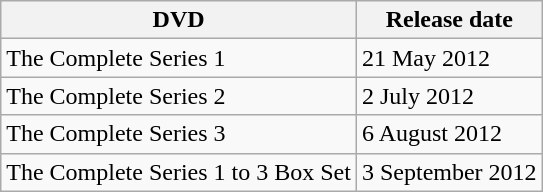<table class="wikitable">
<tr>
<th>DVD</th>
<th>Release date</th>
</tr>
<tr>
<td>The Complete Series 1</td>
<td>21 May 2012</td>
</tr>
<tr>
<td>The Complete Series 2</td>
<td>2 July 2012</td>
</tr>
<tr>
<td>The Complete Series 3</td>
<td>6 August 2012</td>
</tr>
<tr>
<td>The Complete Series 1 to 3 Box Set</td>
<td>3 September 2012</td>
</tr>
</table>
